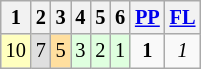<table class="wikitable" style="font-size: 85%;">
<tr>
<th>1</th>
<th>2</th>
<th>3</th>
<th>4</th>
<th>5</th>
<th>6</th>
<th><a href='#'>PP</a></th>
<th><a href='#'>FL</a></th>
</tr>
<tr align="center">
<td style="background:#FFFFBF;">10</td>
<td style="background:#DFDFDF;">7</td>
<td style="background:#FFDF9F;">5</td>
<td style="background:#DFFFDF;">3</td>
<td style="background:#DFFFDF;">2</td>
<td style="background:#DFFFDF;">1</td>
<td><strong>1</strong></td>
<td><em>1</em></td>
</tr>
</table>
